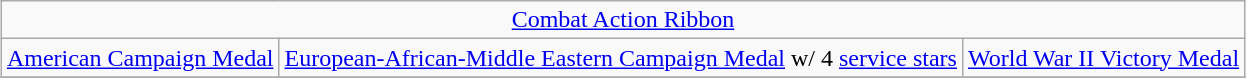<table class="wikitable" style="margin:1em auto; text-align:center;">
<tr>
<td colspan=3><a href='#'>Combat Action Ribbon</a></td>
</tr>
<tr>
<td><a href='#'>American Campaign Medal</a></td>
<td><a href='#'>European-African-Middle Eastern Campaign Medal</a> w/ 4 <a href='#'>service stars</a></td>
<td><a href='#'>World War II Victory Medal</a></td>
</tr>
<tr>
</tr>
</table>
